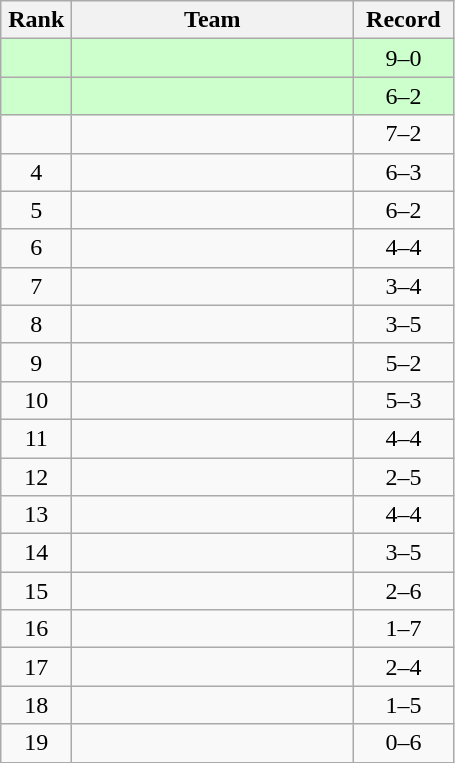<table class="wikitable" style="text-align: center;">
<tr>
<th width=40>Rank</th>
<th width=180>Team</th>
<th width=60>Record</th>
</tr>
<tr bgcolor="#ccffcc">
<td></td>
<td align=left></td>
<td>9–0</td>
</tr>
<tr bgcolor="#ccffcc">
<td></td>
<td align=left></td>
<td>6–2</td>
</tr>
<tr>
<td></td>
<td align=left></td>
<td>7–2</td>
</tr>
<tr>
<td>4</td>
<td align=left></td>
<td>6–3</td>
</tr>
<tr>
<td>5</td>
<td align=left></td>
<td>6–2</td>
</tr>
<tr>
<td>6</td>
<td align=left></td>
<td>4–4</td>
</tr>
<tr>
<td>7</td>
<td align=left></td>
<td>3–4</td>
</tr>
<tr>
<td>8</td>
<td align=left></td>
<td>3–5</td>
</tr>
<tr>
<td>9</td>
<td align=left></td>
<td>5–2</td>
</tr>
<tr>
<td>10</td>
<td align=left></td>
<td>5–3</td>
</tr>
<tr>
<td>11</td>
<td align=left></td>
<td>4–4</td>
</tr>
<tr>
<td>12</td>
<td align=left></td>
<td>2–5</td>
</tr>
<tr>
<td>13</td>
<td align=left></td>
<td>4–4</td>
</tr>
<tr>
<td>14</td>
<td align=left></td>
<td>3–5</td>
</tr>
<tr>
<td>15</td>
<td align=left></td>
<td>2–6</td>
</tr>
<tr>
<td>16</td>
<td align=left></td>
<td>1–7</td>
</tr>
<tr>
<td>17</td>
<td align=left></td>
<td>2–4</td>
</tr>
<tr>
<td>18</td>
<td align=left></td>
<td>1–5</td>
</tr>
<tr>
<td>19</td>
<td align=left></td>
<td>0–6</td>
</tr>
</table>
